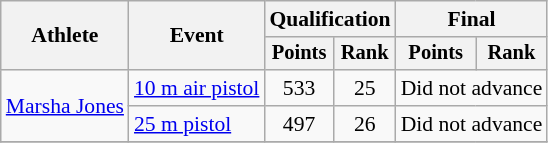<table class=wikitable style=font-size:90%;text-align:center>
<tr>
<th rowspan=2>Athlete</th>
<th rowspan=2>Event</th>
<th colspan=2>Qualification</th>
<th colspan=2>Final</th>
</tr>
<tr style=font-size:95%>
<th>Points</th>
<th>Rank</th>
<th>Points</th>
<th>Rank</th>
</tr>
<tr>
<td style="text-align:left" rowspan=2><a href='#'>Marsha Jones</a></td>
<td style="text-align:left"><a href='#'>10 m air pistol</a></td>
<td>533</td>
<td>25</td>
<td colspan=2>Did not advance</td>
</tr>
<tr>
<td style="text-align:left"><a href='#'>25 m pistol</a></td>
<td>497</td>
<td>26</td>
<td colspan=2>Did not advance</td>
</tr>
<tr>
</tr>
</table>
